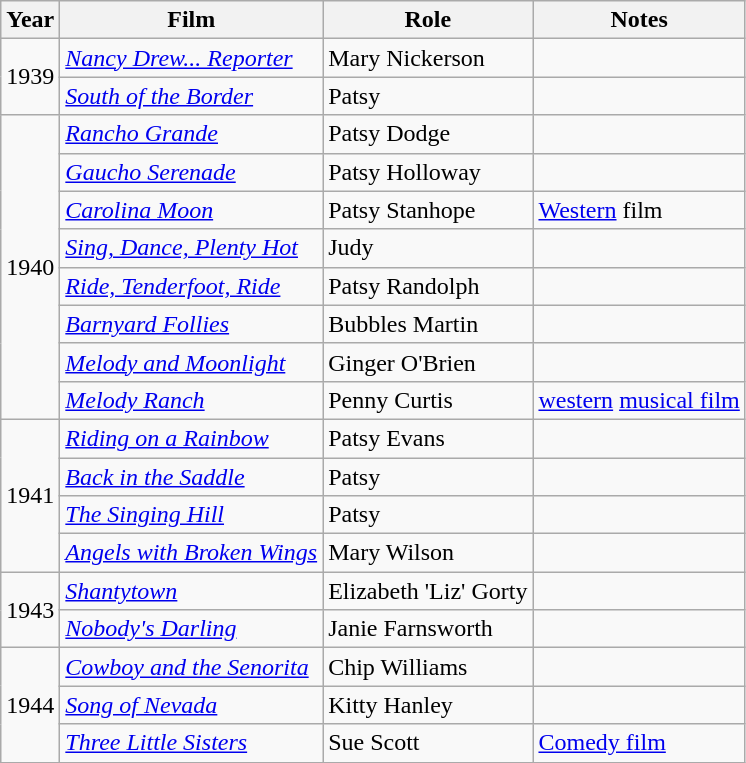<table class="wikitable sortable">
<tr>
<th>Year</th>
<th>Film</th>
<th>Role</th>
<th class="wikitable unsortable">Notes</th>
</tr>
<tr>
<td rowspan="2">1939</td>
<td><em><a href='#'>Nancy Drew... Reporter</a></em></td>
<td>Mary Nickerson</td>
<td></td>
</tr>
<tr>
<td><em><a href='#'>South of the Border</a></em></td>
<td>Patsy</td>
<td></td>
</tr>
<tr>
<td rowspan="8">1940</td>
<td><em><a href='#'>Rancho Grande</a></em></td>
<td>Patsy Dodge</td>
<td></td>
</tr>
<tr>
<td><em><a href='#'>Gaucho Serenade</a></em></td>
<td>Patsy Holloway</td>
<td></td>
</tr>
<tr>
<td><em><a href='#'>Carolina Moon</a></em></td>
<td>Patsy Stanhope</td>
<td><a href='#'>Western</a> film</td>
</tr>
<tr>
<td><em><a href='#'>Sing, Dance, Plenty Hot</a></em></td>
<td>Judy</td>
<td></td>
</tr>
<tr>
<td><em><a href='#'>Ride, Tenderfoot, Ride</a></em></td>
<td>Patsy Randolph</td>
<td></td>
</tr>
<tr>
<td><em><a href='#'>Barnyard Follies</a></em></td>
<td>Bubbles Martin</td>
<td></td>
</tr>
<tr>
<td><em><a href='#'>Melody and Moonlight</a></em></td>
<td>Ginger O'Brien</td>
<td></td>
</tr>
<tr>
<td><em><a href='#'>Melody Ranch</a></em></td>
<td>Penny Curtis</td>
<td><a href='#'>western</a> <a href='#'>musical film</a></td>
</tr>
<tr>
<td rowspan="4">1941</td>
<td><em><a href='#'>Riding on a Rainbow</a></em></td>
<td>Patsy Evans</td>
<td></td>
</tr>
<tr>
<td><em><a href='#'>Back in the Saddle</a></em></td>
<td>Patsy</td>
<td></td>
</tr>
<tr>
<td><em><a href='#'>The Singing Hill</a></em></td>
<td>Patsy</td>
<td></td>
</tr>
<tr>
<td><em><a href='#'>Angels with Broken Wings</a></em></td>
<td>Mary Wilson</td>
<td></td>
</tr>
<tr>
<td rowspan="2">1943</td>
<td><em><a href='#'>Shantytown</a></em></td>
<td>Elizabeth 'Liz' Gorty</td>
<td></td>
</tr>
<tr>
<td><em><a href='#'>Nobody's Darling</a></em></td>
<td>Janie Farnsworth</td>
<td></td>
</tr>
<tr>
<td rowspan="3">1944</td>
<td><em><a href='#'>Cowboy and the Senorita</a></em></td>
<td>Chip Williams</td>
<td></td>
</tr>
<tr>
<td><em><a href='#'>Song of Nevada</a></em></td>
<td>Kitty Hanley</td>
<td></td>
</tr>
<tr>
<td><em><a href='#'>Three Little Sisters</a></em></td>
<td>Sue Scott</td>
<td><a href='#'>Comedy film</a></td>
</tr>
</table>
